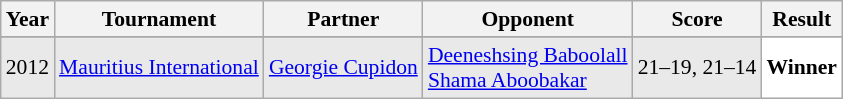<table class="sortable wikitable" style="font-size: 90%;">
<tr>
<th>Year</th>
<th>Tournament</th>
<th>Partner</th>
<th>Opponent</th>
<th>Score</th>
<th>Result</th>
</tr>
<tr>
</tr>
<tr style="background:#E9E9E9">
<td align="center">2012</td>
<td align="left"><a href='#'>Mauritius International</a></td>
<td align="left"> <a href='#'>Georgie Cupidon</a></td>
<td align="left"> <a href='#'>Deeneshsing Baboolall</a><br> <a href='#'>Shama Aboobakar</a></td>
<td align="left">21–19, 21–14</td>
<td style="text-align:left; background:white"> <strong>Winner</strong></td>
</tr>
</table>
